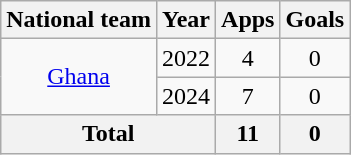<table class="wikitable" style="text-align: center;">
<tr>
<th>National team</th>
<th>Year</th>
<th>Apps</th>
<th>Goals</th>
</tr>
<tr>
<td rowspan="2"><a href='#'>Ghana</a></td>
<td>2022</td>
<td>4</td>
<td>0</td>
</tr>
<tr>
<td>2024</td>
<td>7</td>
<td>0</td>
</tr>
<tr>
<th colspan="2">Total</th>
<th>11</th>
<th>0</th>
</tr>
</table>
